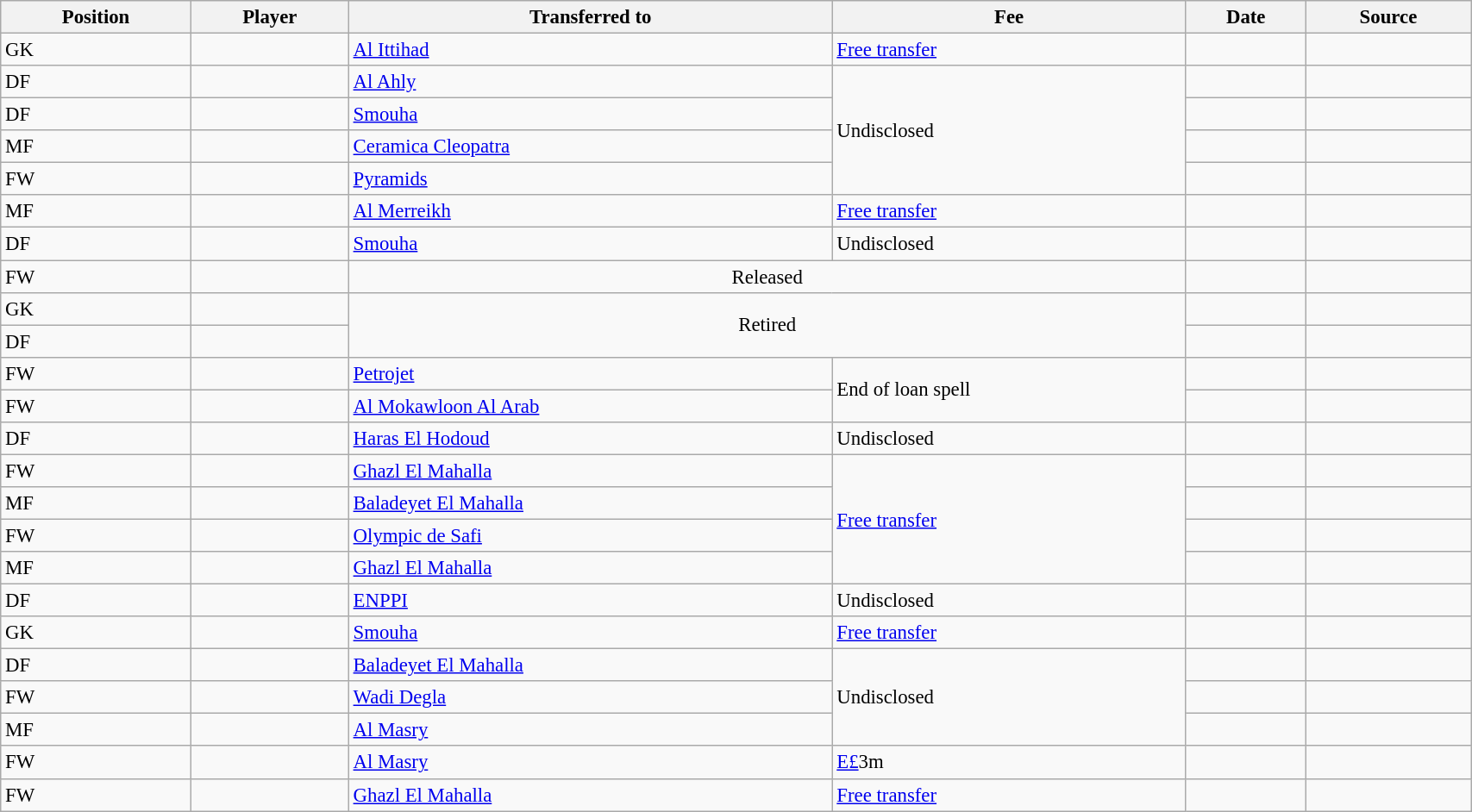<table class="wikitable sortable" style="width:90%; text-align:center; font-size:95%; text-align:left">
<tr>
<th>Position</th>
<th>Player</th>
<th>Transferred to</th>
<th>Fee</th>
<th>Date</th>
<th>Source</th>
</tr>
<tr>
<td>GK</td>
<td></td>
<td> <a href='#'>Al Ittihad</a></td>
<td><a href='#'>Free transfer</a></td>
<td></td>
<td></td>
</tr>
<tr>
<td>DF</td>
<td></td>
<td> <a href='#'>Al Ahly</a></td>
<td rowspan=4>Undisclosed</td>
<td></td>
<td></td>
</tr>
<tr>
<td>DF</td>
<td></td>
<td> <a href='#'>Smouha</a></td>
<td></td>
<td></td>
</tr>
<tr>
<td>MF</td>
<td></td>
<td> <a href='#'>Ceramica Cleopatra</a></td>
<td></td>
<td></td>
</tr>
<tr>
<td>FW</td>
<td></td>
<td> <a href='#'>Pyramids</a></td>
<td></td>
<td></td>
</tr>
<tr>
<td>MF</td>
<td></td>
<td> <a href='#'>Al Merreikh</a></td>
<td><a href='#'>Free transfer</a></td>
<td></td>
<td></td>
</tr>
<tr>
<td>DF</td>
<td></td>
<td> <a href='#'>Smouha</a></td>
<td>Undisclosed</td>
<td></td>
<td></td>
</tr>
<tr>
<td>FW</td>
<td></td>
<td colspan=2 style="text-align:center;">Released</td>
<td></td>
</tr>
<tr>
<td>GK</td>
<td></td>
<td rowspan="2" colspan="2" style="text-align:center;">Retired</td>
<td></td>
<td></td>
</tr>
<tr>
<td>DF</td>
<td></td>
<td></td>
<td></td>
</tr>
<tr>
<td>FW</td>
<td></td>
<td> <a href='#'>Petrojet</a></td>
<td rowspan=2>End of loan spell</td>
<td></td>
<td></td>
</tr>
<tr>
<td>FW</td>
<td></td>
<td> <a href='#'>Al Mokawloon Al Arab</a></td>
<td></td>
<td></td>
</tr>
<tr>
<td>DF</td>
<td></td>
<td> <a href='#'>Haras El Hodoud</a></td>
<td>Undisclosed</td>
<td></td>
<td></td>
</tr>
<tr>
<td>FW</td>
<td></td>
<td> <a href='#'>Ghazl El Mahalla</a></td>
<td rowspan=4><a href='#'>Free transfer</a></td>
<td></td>
<td></td>
</tr>
<tr>
<td>MF</td>
<td></td>
<td> <a href='#'>Baladeyet El Mahalla</a></td>
<td></td>
<td></td>
</tr>
<tr>
<td>FW</td>
<td></td>
<td> <a href='#'>Olympic de Safi</a></td>
<td></td>
<td></td>
</tr>
<tr>
<td>MF</td>
<td></td>
<td> <a href='#'>Ghazl El Mahalla</a></td>
<td></td>
<td></td>
</tr>
<tr>
<td>DF</td>
<td></td>
<td> <a href='#'>ENPPI</a></td>
<td>Undisclosed</td>
<td></td>
<td></td>
</tr>
<tr>
<td>GK</td>
<td></td>
<td> <a href='#'>Smouha</a></td>
<td><a href='#'>Free transfer</a></td>
<td></td>
<td></td>
</tr>
<tr>
<td>DF</td>
<td></td>
<td> <a href='#'>Baladeyet El Mahalla</a></td>
<td rowspan=3>Undisclosed</td>
<td></td>
<td></td>
</tr>
<tr>
<td>FW</td>
<td></td>
<td> <a href='#'>Wadi Degla</a></td>
<td></td>
<td></td>
</tr>
<tr>
<td>MF</td>
<td></td>
<td> <a href='#'>Al Masry</a></td>
<td></td>
<td></td>
</tr>
<tr>
<td>FW</td>
<td></td>
<td> <a href='#'>Al Masry</a></td>
<td><a href='#'>E£</a>3m</td>
<td></td>
<td></td>
</tr>
<tr>
<td>FW</td>
<td></td>
<td> <a href='#'>Ghazl El Mahalla</a></td>
<td><a href='#'>Free transfer</a></td>
<td></td>
<td></td>
</tr>
</table>
